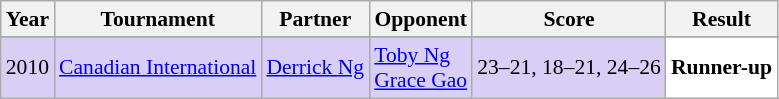<table class="sortable wikitable" style="font-size: 90%;">
<tr>
<th>Year</th>
<th>Tournament</th>
<th>Partner</th>
<th>Opponent</th>
<th>Score</th>
<th>Result</th>
</tr>
<tr>
</tr>
<tr style="background:#D8CEF6">
<td align="center">2010</td>
<td align="left"><a href='#'>Canadian International</a></td>
<td align="left"> <a href='#'>Derrick Ng</a></td>
<td align="left"> <a href='#'>Toby Ng</a><br> <a href='#'>Grace Gao</a></td>
<td align="left">23–21, 18–21, 24–26</td>
<td style="text-align:left; background:white"> <strong>Runner-up</strong></td>
</tr>
</table>
